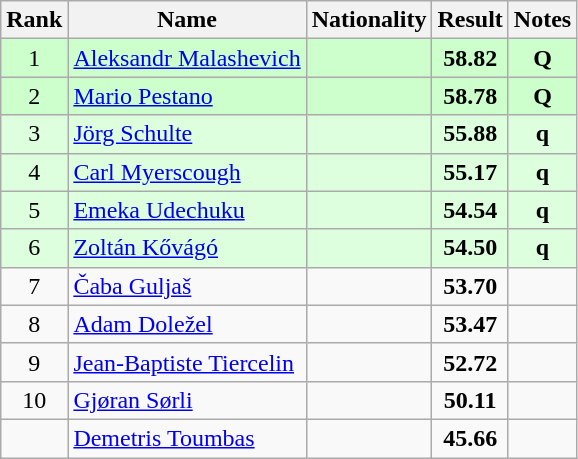<table class="wikitable sortable" style="text-align:center">
<tr>
<th>Rank</th>
<th>Name</th>
<th>Nationality</th>
<th>Result</th>
<th>Notes</th>
</tr>
<tr bgcolor=ccffcc>
<td>1</td>
<td align=left><a href='#'>Aleksandr Malashevich</a></td>
<td align=left></td>
<td><strong>58.82</strong></td>
<td><strong>Q</strong></td>
</tr>
<tr bgcolor=ccffcc>
<td>2</td>
<td align=left><a href='#'>Mario Pestano</a></td>
<td align=left></td>
<td><strong>58.78</strong></td>
<td><strong>Q</strong></td>
</tr>
<tr bgcolor=ddffdd>
<td>3</td>
<td align=left><a href='#'>Jörg Schulte</a></td>
<td align=left></td>
<td><strong>55.88</strong></td>
<td><strong>q</strong></td>
</tr>
<tr bgcolor=ddffdd>
<td>4</td>
<td align=left><a href='#'>Carl Myerscough</a></td>
<td align=left></td>
<td><strong>55.17</strong></td>
<td><strong>q</strong></td>
</tr>
<tr bgcolor=ddffdd>
<td>5</td>
<td align=left><a href='#'>Emeka Udechuku</a></td>
<td align=left></td>
<td><strong>54.54</strong></td>
<td><strong>q</strong></td>
</tr>
<tr bgcolor=ddffdd>
<td>6</td>
<td align=left><a href='#'>Zoltán Kővágó</a></td>
<td align=left></td>
<td><strong>54.50</strong></td>
<td><strong>q</strong></td>
</tr>
<tr>
<td>7</td>
<td align=left><a href='#'>Čaba Guljaš</a></td>
<td align=left></td>
<td><strong>53.70</strong></td>
<td></td>
</tr>
<tr>
<td>8</td>
<td align=left><a href='#'>Adam Doležel</a></td>
<td align=left></td>
<td><strong>53.47</strong></td>
<td></td>
</tr>
<tr>
<td>9</td>
<td align=left><a href='#'>Jean-Baptiste Tiercelin</a></td>
<td align=left></td>
<td><strong>52.72</strong></td>
<td></td>
</tr>
<tr>
<td>10</td>
<td align=left><a href='#'>Gjøran Sørli</a></td>
<td align=left></td>
<td><strong>50.11</strong></td>
<td></td>
</tr>
<tr>
<td></td>
<td align=left><a href='#'>Demetris Toumbas</a></td>
<td align=left></td>
<td><strong>45.66</strong></td>
<td></td>
</tr>
</table>
